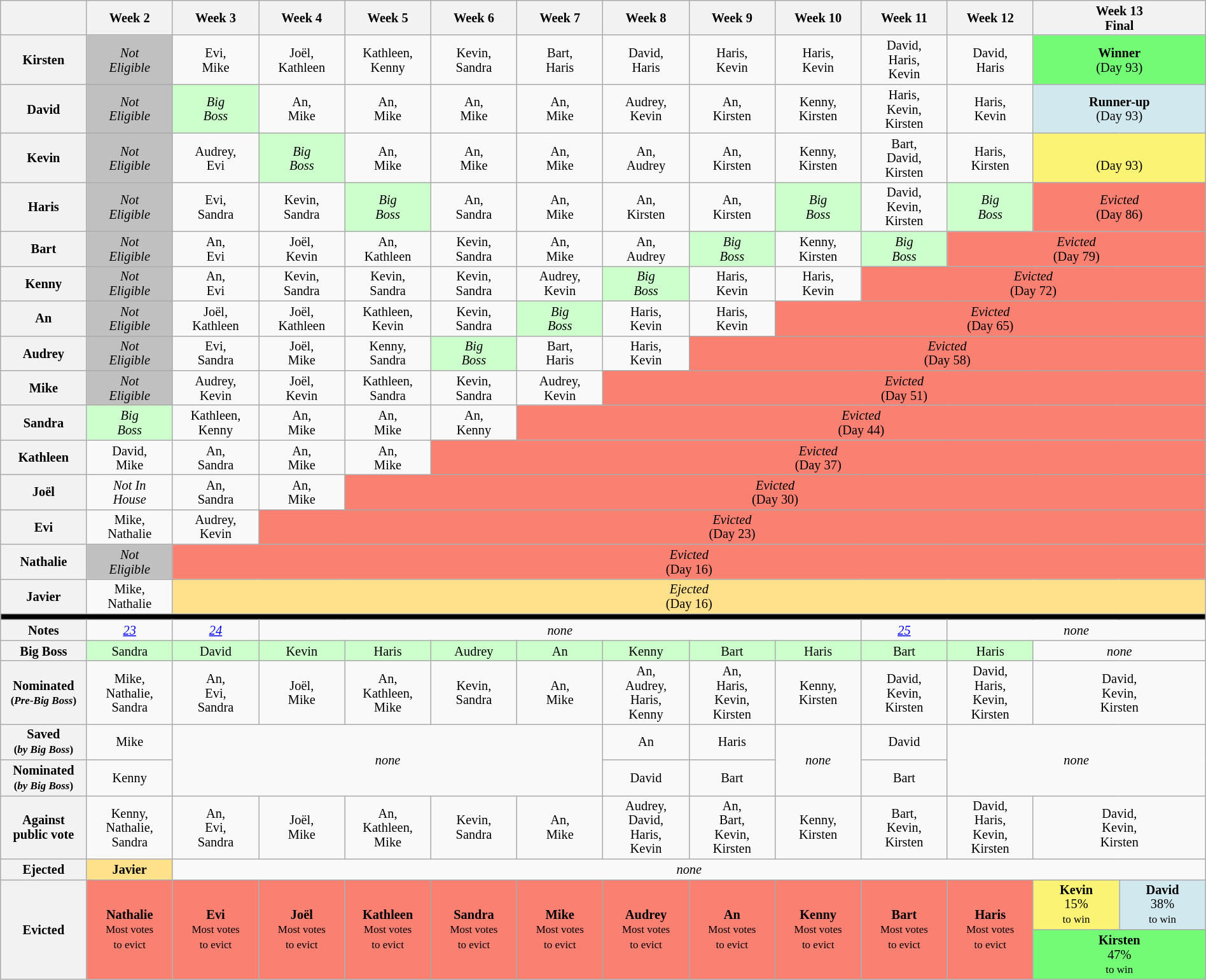<table class="wikitable" style="text-align:center; width: 100%; font-size:85%; line-height:15px">
<tr>
<th style="width:6%"></th>
<th style="width:6%">Week 2</th>
<th style="width:6%">Week 3</th>
<th style="width:6%">Week 4</th>
<th style="width:6%">Week 5</th>
<th style="width:6%">Week 6</th>
<th style="width:6%">Week 7</th>
<th style="width:6%">Week 8</th>
<th style="width:6%">Week 9</th>
<th style="width:6%">Week 10</th>
<th style="width:6%">Week 11</th>
<th style="width:6%">Week 12</th>
<th colspan=2 style="width:12%">Week 13<br>Final</th>
</tr>
<tr>
<th>Kirsten</th>
<td style="background:#C0C0C0"><em>Not<br>Eligible</em></td>
<td>Evi,<br>Mike</td>
<td>Joël,<br>Kathleen</td>
<td>Kathleen,<br>Kenny</td>
<td>Kevin,<br>Sandra</td>
<td>Bart,<br>Haris</td>
<td>David,<br>Haris</td>
<td>Haris,<br>Kevin</td>
<td>Haris,<br>Kevin</td>
<td>David,<br>Haris,<br>Kevin</td>
<td>David,<br>Haris</td>
<td style="background:#73FB76" colspan="2"><strong>Winner</strong><br>(Day 93)</td>
</tr>
<tr>
<th>David</th>
<td style="background:#C0C0C0"><em>Not<br>Eligible</em></td>
<td style="background:#CCFFCC"><em>Big<br>Boss</em></td>
<td>An,<br>Mike</td>
<td>An,<br>Mike</td>
<td>An,<br>Mike</td>
<td>An,<br>Mike</td>
<td>Audrey,<br>Kevin</td>
<td>An,<br>Kirsten</td>
<td>Kenny,<br>Kirsten</td>
<td>Haris,<br>Kevin,<br>Kirsten</td>
<td>Haris,<br>Kevin</td>
<td style="background:#D1E8EF" colspan="2"><strong>Runner-up</strong><br>(Day 93)</td>
</tr>
<tr>
<th>Kevin</th>
<td style="background:#C0C0C0"><em>Not<br>Eligible</em></td>
<td>Audrey,<br>Evi</td>
<td style="background:#CCFFCC"><em>Big<br>Boss</em></td>
<td>An,<br>Mike</td>
<td>An,<br>Mike</td>
<td>An,<br>Mike</td>
<td>An,<br>Audrey</td>
<td>An,<br>Kirsten</td>
<td>Kenny,<br>Kirsten</td>
<td>Bart,<br>David,<br>Kirsten</td>
<td>Haris,<br>Kirsten</td>
<td style="background:#FBF373" colspan="2"><br>(Day 93)</td>
</tr>
<tr>
<th>Haris</th>
<td style="background:#C0C0C0"><em>Not<br>Eligible</em></td>
<td>Evi,<br>Sandra</td>
<td>Kevin,<br>Sandra</td>
<td style="background:#CCFFCC"><em>Big<br>Boss</em></td>
<td>An,<br>Sandra</td>
<td>An,<br>Mike</td>
<td>An,<br>Kirsten</td>
<td>An,<br>Kirsten</td>
<td style="background:#CCFFCC"><em>Big<br>Boss</em></td>
<td>David,<br>Kevin,<br>Kirsten</td>
<td style="background:#CCFFCC"><em>Big<br>Boss</em></td>
<td style="background:#FA8072" colspan=2><em>Evicted</em><br>(Day 86)</td>
</tr>
<tr>
<th>Bart</th>
<td style="background:#C0C0C0"><em>Not<br>Eligible</em></td>
<td>An,<br>Evi</td>
<td>Joël,<br>Kevin</td>
<td>An,<br>Kathleen</td>
<td>Kevin,<br>Sandra</td>
<td>An,<br>Mike</td>
<td>An,<br>Audrey</td>
<td style="background:#CCFFCC"><em>Big<br>Boss</em></td>
<td>Kenny,<br>Kirsten</td>
<td style="background:#CCFFCC"><em>Big<br>Boss</em></td>
<td style="background:#FA8072" colspan=3><em>Evicted</em><br>(Day 79)</td>
</tr>
<tr>
<th>Kenny</th>
<td style="background:#C0C0C0"><em>Not<br>Eligible</em></td>
<td>An,<br>Evi</td>
<td>Kevin,<br>Sandra</td>
<td>Kevin,<br>Sandra</td>
<td>Kevin,<br>Sandra</td>
<td>Audrey,<br>Kevin</td>
<td style="background:#CCFFCC"><em>Big<br>Boss</em></td>
<td>Haris,<br>Kevin</td>
<td>Haris,<br>Kevin</td>
<td style="background:#FA8072" colspan=4><em>Evicted</em><br>(Day 72)</td>
</tr>
<tr>
<th>An</th>
<td style="background:#C0C0C0"><em>Not<br>Eligible</em></td>
<td>Joël,<br>Kathleen</td>
<td>Joël,<br>Kathleen</td>
<td>Kathleen,<br>Kevin</td>
<td>Kevin,<br>Sandra</td>
<td style="background:#CCFFCC"><em>Big<br>Boss</em></td>
<td>Haris,<br>Kevin</td>
<td>Haris,<br>Kevin</td>
<td style="background:#FA8072" colspan=5><em>Evicted</em><br>(Day 65)</td>
</tr>
<tr>
<th>Audrey</th>
<td style="background:#C0C0C0"><em>Not<br>Eligible</em></td>
<td>Evi,<br>Sandra</td>
<td>Joël,<br>Mike</td>
<td>Kenny,<br>Sandra</td>
<td style="background:#CCFFCC"><em>Big<br>Boss</em></td>
<td>Bart,<br>Haris</td>
<td>Haris,<br>Kevin</td>
<td style="background:#FA8072" colspan=6><em>Evicted</em><br>(Day 58)</td>
</tr>
<tr>
<th>Mike</th>
<td style="background:#C0C0C0"><em>Not<br>Eligible</em></td>
<td>Audrey,<br>Kevin</td>
<td>Joël,<br>Kevin</td>
<td>Kathleen,<br>Sandra</td>
<td>Kevin,<br>Sandra</td>
<td>Audrey,<br>Kevin</td>
<td style="background:#FA8072" colspan=7><em>Evicted</em><br>(Day 51)</td>
</tr>
<tr>
<th>Sandra</th>
<td style="background:#CCFFCC"><em>Big<br>Boss</em></td>
<td>Kathleen,<br>Kenny</td>
<td>An,<br>Mike</td>
<td>An,<br>Mike</td>
<td>An,<br>Kenny</td>
<td style="background:#FA8072" colspan=8><em>Evicted</em><br>(Day 44)</td>
</tr>
<tr>
<th>Kathleen</th>
<td>David,<br>Mike</td>
<td>An,<br>Sandra</td>
<td>An,<br>Mike</td>
<td>An,<br>Mike</td>
<td style="background:#FA8072" colspan=9><em>Evicted</em><br>(Day 37)</td>
</tr>
<tr>
<th>Joël</th>
<td><em>Not In<br>House</em></td>
<td>An,<br>Sandra</td>
<td>An,<br>Mike</td>
<td style="background:#FA8072" colspan=10><em>Evicted</em><br>(Day 30)</td>
</tr>
<tr>
<th>Evi</th>
<td>Mike,<br>Nathalie</td>
<td>Audrey,<br>Kevin</td>
<td style="background:#FA8072" colspan=11><em>Evicted</em><br>(Day 23)</td>
</tr>
<tr>
<th>Nathalie</th>
<td style="background:#C0C0C0"><em>Not<br>Eligible</em></td>
<td style="background:#FA8072" colspan=12><em>Evicted</em><br>(Day 16)</td>
</tr>
<tr>
<th>Javier</th>
<td>Mike,<br>Nathalie</td>
<td style="background:#FFE08B" colspan=12><em>Ejected</em><br>(Day 16)</td>
</tr>
<tr>
<td style="background:#000" colspan="14"></td>
</tr>
<tr>
<th>Notes</th>
<td><em><a href='#'>23</a></em></td>
<td><em><a href='#'>24</a></em></td>
<td colspan=7><em>none</em></td>
<td><em><a href='#'>25</a></em></td>
<td colspan=3><em>none</em></td>
</tr>
<tr>
<th>Big Boss</th>
<td style="background:#CCFFCC">Sandra</td>
<td style="background:#CCFFCC">David</td>
<td style="background:#CCFFCC">Kevin</td>
<td style="background:#CCFFCC">Haris</td>
<td style="background:#CCFFCC">Audrey</td>
<td style="background:#CCFFCC">An</td>
<td style="background:#CCFFCC">Kenny</td>
<td style="background:#CCFFCC">Bart</td>
<td style="background:#CCFFCC">Haris</td>
<td style="background:#CCFFCC">Bart</td>
<td style="background:#CCFFCC">Haris</td>
<td colspan=2><em>none</em></td>
</tr>
<tr>
<th>Nominated<br><small>(<em>Pre-Big Boss</em>)</small></th>
<td>Mike,<br>Nathalie,<br>Sandra</td>
<td>An,<br>Evi,<br>Sandra</td>
<td>Joël,<br>Mike</td>
<td>An,<br>Kathleen,<br>Mike</td>
<td>Kevin,<br>Sandra</td>
<td>An,<br>Mike</td>
<td>An,<br>Audrey,<br>Haris,<br>Kenny</td>
<td>An,<br>Haris,<br>Kevin,<br>Kirsten</td>
<td>Kenny,<br>Kirsten</td>
<td>David,<br>Kevin,<br>Kirsten</td>
<td>David,<br>Haris,<br>Kevin,<br>Kirsten</td>
<td colspan=2>David,<br>Kevin,<br>Kirsten</td>
</tr>
<tr>
<th>Saved<br><small>(<em>by Big Boss</em>)</small></th>
<td>Mike</td>
<td rowspan=2 colspan=5><em>none</em></td>
<td>An</td>
<td>Haris</td>
<td rowspan=2><em>none</em></td>
<td>David</td>
<td rowspan=2 colspan=3><em>none</em></td>
</tr>
<tr>
<th>Nominated<br><small>(<em>by Big Boss</em>)</small></th>
<td>Kenny</td>
<td>David</td>
<td>Bart</td>
<td>Bart</td>
</tr>
<tr>
<th>Against<br>public vote</th>
<td>Kenny,<br>Nathalie,<br>Sandra</td>
<td>An,<br>Evi,<br>Sandra</td>
<td>Joël,<br>Mike</td>
<td>An,<br>Kathleen,<br>Mike</td>
<td>Kevin,<br>Sandra</td>
<td>An,<br>Mike</td>
<td>Audrey,<br>David,<br>Haris,<br>Kevin</td>
<td>An,<br>Bart,<br>Kevin,<br>Kirsten</td>
<td>Kenny,<br>Kirsten</td>
<td>Bart,<br>Kevin,<br>Kirsten</td>
<td>David,<br>Haris,<br>Kevin,<br>Kirsten</td>
<td colspan=2>David,<br>Kevin,<br>Kirsten</td>
</tr>
<tr>
<th>Ejected</th>
<td style="background:#FFE08B"><strong>Javier</strong></td>
<td colspan=12><em>none</em></td>
</tr>
<tr>
<th rowspan=2>Evicted</th>
<td style="background:#FA8072" rowspan=2><strong>Nathalie</strong><br><small>Most votes<br>to evict</small></td>
<td style="background:#FA8072" rowspan=2><strong>Evi</strong><br><small>Most votes<br>to evict</small></td>
<td style="background:#FA8072" rowspan=2><strong>Joël</strong><br><small>Most votes<br>to evict</small></td>
<td style="background:#FA8072" rowspan=2><strong>Kathleen</strong><br><small>Most votes<br>to evict</small></td>
<td style="background:#FA8072" rowspan=2><strong>Sandra</strong><br><small>Most votes<br>to evict</small></td>
<td style="background:#FA8072" rowspan=2><strong>Mike</strong><br><small>Most votes<br>to evict</small></td>
<td style="background:#FA8072" rowspan=2><strong>Audrey</strong><br><small>Most votes<br>to evict</small></td>
<td style="background:#FA8072" rowspan=2><strong>An</strong><br><small>Most votes<br>to evict</small></td>
<td style="background:#FA8072" rowspan=2><strong>Kenny</strong><br><small>Most votes<br>to evict</small></td>
<td style="background:#FA8072" rowspan=2><strong>Bart</strong><br><small>Most votes<br>to evict</small></td>
<td style="background:#FA8072" rowspan=2><strong>Haris</strong><br><small>Most votes<br>to evict</small></td>
<td style="background:#FBF373"><strong>Kevin</strong><br>15%<br><small>to win</small></td>
<td style="background:#D1E8EF"><strong>David</strong><br>38%<br><small>to win</small></td>
</tr>
<tr>
<td style="background:#73FB76" colspan=2><strong>Kirsten</strong><br>47%<br><small>to win</small></td>
</tr>
</table>
